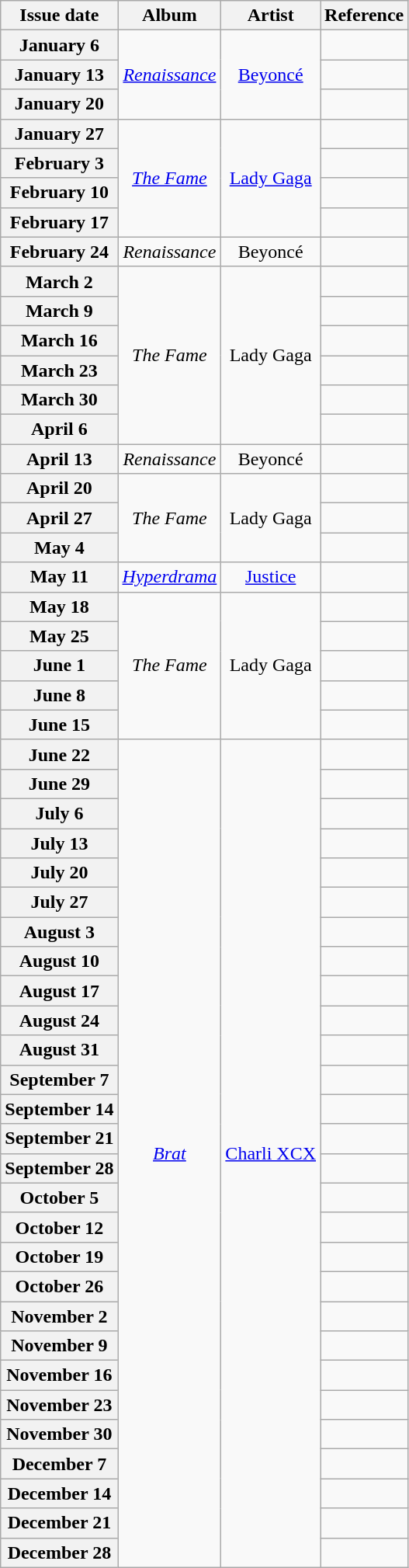<table class="wikitable plainrowheaders" style="text-align:center">
<tr>
<th scope="col">Issue date</th>
<th scope="col">Album</th>
<th scope="col">Artist</th>
<th scope="col">Reference</th>
</tr>
<tr>
<th scope="row">January 6</th>
<td rowspan=3><em><a href='#'>Renaissance</a></em></td>
<td rowspan=3><a href='#'>Beyoncé</a></td>
<td></td>
</tr>
<tr>
<th scope="row">January 13</th>
<td></td>
</tr>
<tr>
<th scope="row">January 20</th>
<td></td>
</tr>
<tr>
<th scope="row">January 27</th>
<td rowspan=4><em><a href='#'>The Fame</a></em></td>
<td rowspan=4><a href='#'>Lady Gaga</a></td>
<td></td>
</tr>
<tr>
<th scope="row">February 3</th>
<td></td>
</tr>
<tr>
<th scope="row">February 10</th>
<td></td>
</tr>
<tr>
<th scope="row">February 17</th>
<td></td>
</tr>
<tr>
<th scope="row">February 24</th>
<td><em>Renaissance</em></td>
<td>Beyoncé</td>
<td></td>
</tr>
<tr>
<th scope="row">March 2</th>
<td rowspan=6><em>The Fame</em></td>
<td rowspan=6>Lady Gaga</td>
<td></td>
</tr>
<tr>
<th scope="row">March 9</th>
<td></td>
</tr>
<tr>
<th scope="row">March 16</th>
<td></td>
</tr>
<tr>
<th scope="row">March 23</th>
<td></td>
</tr>
<tr>
<th scope="row">March 30</th>
<td></td>
</tr>
<tr>
<th scope="row">April 6</th>
<td></td>
</tr>
<tr>
<th scope="row">April 13</th>
<td><em>Renaissance</em></td>
<td>Beyoncé</td>
<td></td>
</tr>
<tr>
<th scope="row">April 20</th>
<td rowspan=3><em>The Fame</em></td>
<td rowspan=3>Lady Gaga</td>
<td></td>
</tr>
<tr>
<th scope="row">April 27</th>
<td></td>
</tr>
<tr>
<th scope="row">May 4</th>
<td></td>
</tr>
<tr>
<th scope="row">May 11</th>
<td><em><a href='#'>Hyperdrama</a></em></td>
<td><a href='#'>Justice</a></td>
<td></td>
</tr>
<tr>
<th scope="row">May 18</th>
<td rowspan=5><em>The Fame</em></td>
<td rowspan=5>Lady Gaga</td>
<td></td>
</tr>
<tr>
<th scope="row">May 25</th>
<td></td>
</tr>
<tr>
<th scope="row">June 1</th>
<td></td>
</tr>
<tr>
<th scope="row">June 8</th>
<td></td>
</tr>
<tr>
<th scope="row">June 15</th>
<td></td>
</tr>
<tr>
<th scope="row">June 22</th>
<td rowspan=28><em><a href='#'>Brat</a></em></td>
<td rowspan=28><a href='#'>Charli XCX</a></td>
<td></td>
</tr>
<tr>
<th scope="row">June 29</th>
<td></td>
</tr>
<tr>
<th scope="row">July 6</th>
<td></td>
</tr>
<tr>
<th scope="row">July 13</th>
<td></td>
</tr>
<tr>
<th scope="row">July 20</th>
<td></td>
</tr>
<tr>
<th scope="row">July 27</th>
<td></td>
</tr>
<tr>
<th scope="row">August 3</th>
<td></td>
</tr>
<tr>
<th scope="row">August 10</th>
<td></td>
</tr>
<tr>
<th scope="row">August 17</th>
<td></td>
</tr>
<tr>
<th scope="row">August 24</th>
<td></td>
</tr>
<tr>
<th scope="row">August 31</th>
<td></td>
</tr>
<tr>
<th scope="row">September 7</th>
<td></td>
</tr>
<tr>
<th scope="row">September 14</th>
<td></td>
</tr>
<tr>
<th scope="row">September 21</th>
<td></td>
</tr>
<tr>
<th scope="row">September 28</th>
<td></td>
</tr>
<tr>
<th scope="row">October 5</th>
<td></td>
</tr>
<tr>
<th scope="row">October 12</th>
<td></td>
</tr>
<tr>
<th scope="row">October 19</th>
<td></td>
</tr>
<tr>
<th scope="row">October 26</th>
<td></td>
</tr>
<tr>
<th scope="row">November 2</th>
<td></td>
</tr>
<tr>
<th scope="row">November 9</th>
<td></td>
</tr>
<tr>
<th scope="row">November 16</th>
<td></td>
</tr>
<tr>
<th scope="row">November 23</th>
<td></td>
</tr>
<tr>
<th scope="row">November 30</th>
<td></td>
</tr>
<tr>
<th scope="row">December 7</th>
<td></td>
</tr>
<tr>
<th scope="row">December 14</th>
<td></td>
</tr>
<tr>
<th scope="row">December 21</th>
<td></td>
</tr>
<tr>
<th scope="row">December 28</th>
<td></td>
</tr>
</table>
